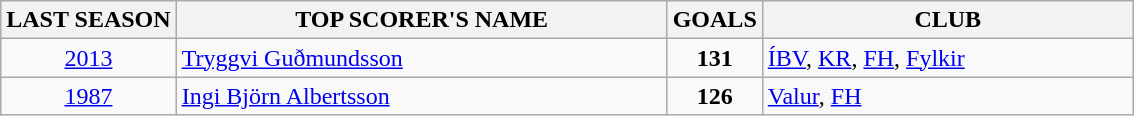<table class="wikitable">
<tr>
<th>LAST SEASON</th>
<th align="left" style="width: 20em">TOP SCORER'S NAME</th>
<th>GOALS</th>
<th align="left" style="width: 15em">CLUB</th>
</tr>
<tr>
<td align="center"><a href='#'>2013</a></td>
<td> <a href='#'>Tryggvi Guðmundsson</a></td>
<td align="center"><strong>131</strong></td>
<td><a href='#'>ÍBV</a>, <a href='#'>KR</a>, <a href='#'>FH</a>, <a href='#'>Fylkir</a></td>
</tr>
<tr>
<td align="center"><a href='#'>1987</a></td>
<td> <a href='#'>Ingi Björn Albertsson</a></td>
<td align="center"><strong>126</strong></td>
<td><a href='#'>Valur</a>, <a href='#'>FH</a></td>
</tr>
</table>
